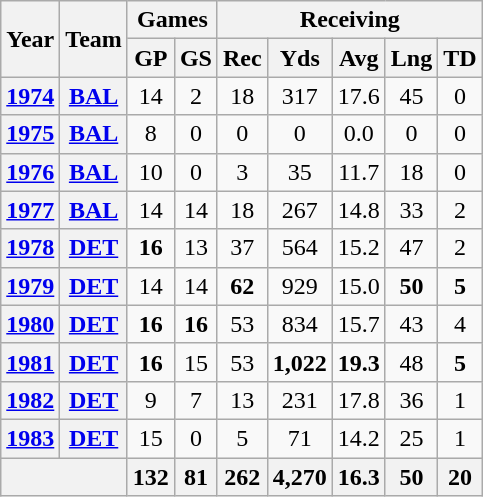<table class="wikitable" style="text-align:center">
<tr>
<th rowspan="2">Year</th>
<th rowspan="2">Team</th>
<th colspan="2">Games</th>
<th colspan="5">Receiving</th>
</tr>
<tr>
<th>GP</th>
<th>GS</th>
<th>Rec</th>
<th>Yds</th>
<th>Avg</th>
<th>Lng</th>
<th>TD</th>
</tr>
<tr>
<th><a href='#'>1974</a></th>
<th><a href='#'>BAL</a></th>
<td>14</td>
<td>2</td>
<td>18</td>
<td>317</td>
<td>17.6</td>
<td>45</td>
<td>0</td>
</tr>
<tr>
<th><a href='#'>1975</a></th>
<th><a href='#'>BAL</a></th>
<td>8</td>
<td>0</td>
<td>0</td>
<td>0</td>
<td>0.0</td>
<td>0</td>
<td>0</td>
</tr>
<tr>
<th><a href='#'>1976</a></th>
<th><a href='#'>BAL</a></th>
<td>10</td>
<td>0</td>
<td>3</td>
<td>35</td>
<td>11.7</td>
<td>18</td>
<td>0</td>
</tr>
<tr>
<th><a href='#'>1977</a></th>
<th><a href='#'>BAL</a></th>
<td>14</td>
<td>14</td>
<td>18</td>
<td>267</td>
<td>14.8</td>
<td>33</td>
<td>2</td>
</tr>
<tr>
<th><a href='#'>1978</a></th>
<th><a href='#'>DET</a></th>
<td><strong>16</strong></td>
<td>13</td>
<td>37</td>
<td>564</td>
<td>15.2</td>
<td>47</td>
<td>2</td>
</tr>
<tr>
<th><a href='#'>1979</a></th>
<th><a href='#'>DET</a></th>
<td>14</td>
<td>14</td>
<td><strong>62</strong></td>
<td>929</td>
<td>15.0</td>
<td><strong>50</strong></td>
<td><strong>5</strong></td>
</tr>
<tr>
<th><a href='#'>1980</a></th>
<th><a href='#'>DET</a></th>
<td><strong>16</strong></td>
<td><strong>16</strong></td>
<td>53</td>
<td>834</td>
<td>15.7</td>
<td>43</td>
<td>4</td>
</tr>
<tr>
<th><a href='#'>1981</a></th>
<th><a href='#'>DET</a></th>
<td><strong>16</strong></td>
<td>15</td>
<td>53</td>
<td><strong>1,022</strong></td>
<td><strong>19.3</strong></td>
<td>48</td>
<td><strong>5</strong></td>
</tr>
<tr>
<th><a href='#'>1982</a></th>
<th><a href='#'>DET</a></th>
<td>9</td>
<td>7</td>
<td>13</td>
<td>231</td>
<td>17.8</td>
<td>36</td>
<td>1</td>
</tr>
<tr>
<th><a href='#'>1983</a></th>
<th><a href='#'>DET</a></th>
<td>15</td>
<td>0</td>
<td>5</td>
<td>71</td>
<td>14.2</td>
<td>25</td>
<td>1</td>
</tr>
<tr>
<th colspan="2"></th>
<th>132</th>
<th>81</th>
<th>262</th>
<th>4,270</th>
<th>16.3</th>
<th>50</th>
<th>20</th>
</tr>
</table>
